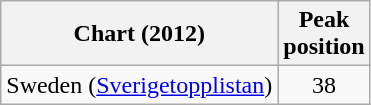<table class="wikitable">
<tr>
<th>Chart (2012)</th>
<th>Peak<br>position</th>
</tr>
<tr>
<td>Sweden (<a href='#'>Sverigetopplistan</a>)</td>
<td align="center">38</td>
</tr>
</table>
